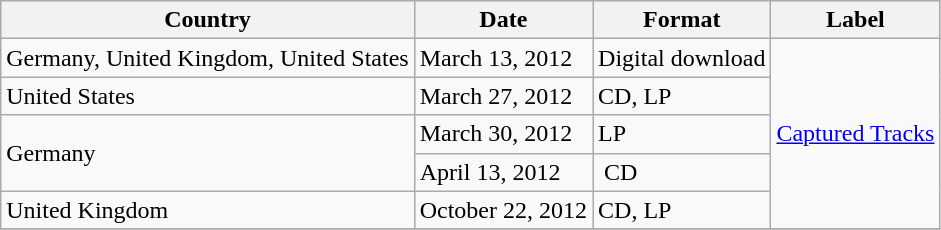<table class="wikitable">
<tr>
<th scope="col">Country</th>
<th scope="col">Date</th>
<th scope="col">Format</th>
<th scope="col">Label</th>
</tr>
<tr>
<td>Germany, United Kingdom, United States</td>
<td>March 13, 2012</td>
<td>Digital download</td>
<td rowspan=5><a href='#'>Captured Tracks</a></td>
</tr>
<tr>
<td>United States</td>
<td>March 27, 2012</td>
<td>CD, LP</td>
</tr>
<tr>
<td rowspan=2>Germany</td>
<td>March 30, 2012</td>
<td>LP</td>
</tr>
<tr>
<td>April 13, 2012</td>
<td> CD</td>
</tr>
<tr>
<td>United Kingdom</td>
<td>October 22, 2012</td>
<td>CD, LP</td>
</tr>
<tr>
</tr>
</table>
